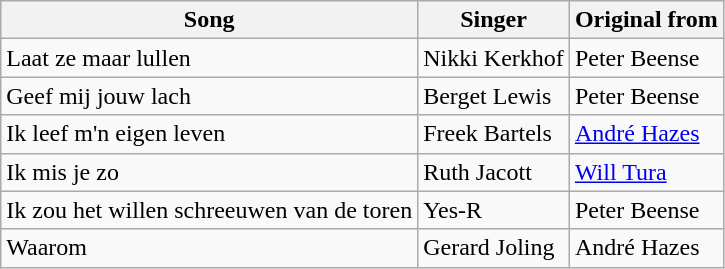<table class="wikitable">
<tr>
<th>Song</th>
<th>Singer</th>
<th>Original from</th>
</tr>
<tr>
<td>Laat ze maar lullen</td>
<td>Nikki Kerkhof</td>
<td>Peter Beense</td>
</tr>
<tr>
<td>Geef mij jouw lach</td>
<td>Berget Lewis</td>
<td>Peter Beense</td>
</tr>
<tr>
<td>Ik leef m'n eigen leven</td>
<td>Freek Bartels</td>
<td><a href='#'>André Hazes</a></td>
</tr>
<tr>
<td>Ik mis je zo</td>
<td>Ruth Jacott</td>
<td><a href='#'>Will Tura</a></td>
</tr>
<tr>
<td>Ik zou het willen schreeuwen van de toren</td>
<td>Yes-R</td>
<td>Peter Beense</td>
</tr>
<tr>
<td>Waarom</td>
<td>Gerard Joling</td>
<td>André Hazes</td>
</tr>
</table>
